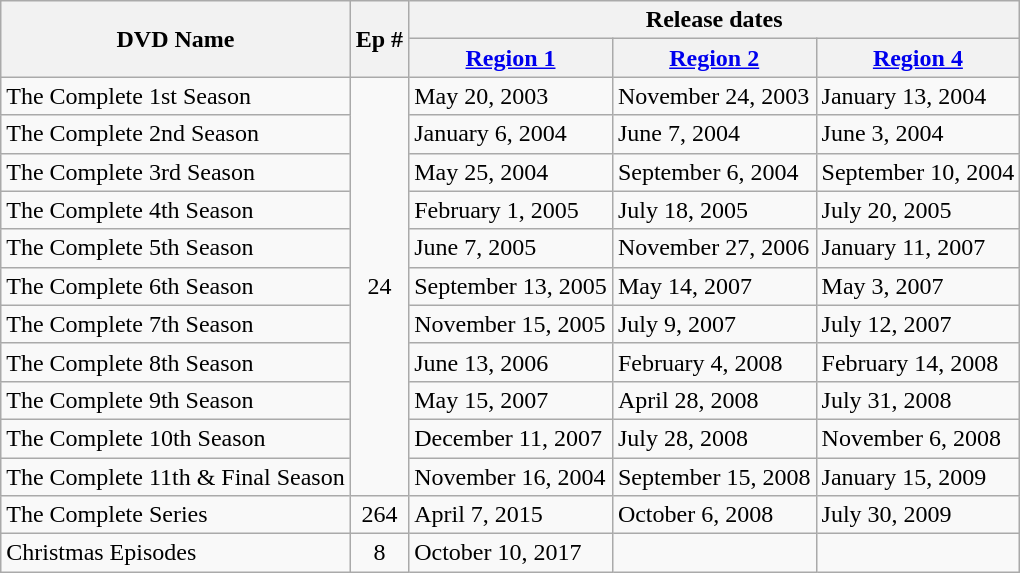<table class="wikitable">
<tr>
<th ! rowspan="2">DVD Name</th>
<th rowspan="2">Ep #</th>
<th colspan="3">Release dates</th>
</tr>
<tr>
<th><a href='#'>Region 1</a></th>
<th><a href='#'>Region 2</a></th>
<th><a href='#'>Region 4</a></th>
</tr>
<tr>
<td>The Complete 1st Season</td>
<td align="center" rowspan=11>24</td>
<td>May 20, 2003</td>
<td>November 24, 2003</td>
<td>January 13, 2004</td>
</tr>
<tr>
<td>The Complete 2nd Season</td>
<td>January 6, 2004</td>
<td>June 7, 2004</td>
<td>June 3, 2004</td>
</tr>
<tr>
<td>The Complete 3rd Season</td>
<td>May 25, 2004</td>
<td>September 6, 2004</td>
<td>September 10, 2004</td>
</tr>
<tr>
<td>The Complete 4th Season</td>
<td>February 1, 2005</td>
<td>July 18, 2005</td>
<td>July 20, 2005</td>
</tr>
<tr>
<td>The Complete 5th Season</td>
<td>June 7, 2005</td>
<td>November 27, 2006</td>
<td>January 11, 2007</td>
</tr>
<tr>
<td>The Complete 6th Season</td>
<td>September 13, 2005</td>
<td>May 14, 2007</td>
<td>May 3, 2007</td>
</tr>
<tr>
<td>The Complete 7th Season</td>
<td>November 15, 2005</td>
<td>July 9, 2007</td>
<td>July 12, 2007</td>
</tr>
<tr>
<td>The Complete 8th Season</td>
<td>June 13, 2006</td>
<td>February 4, 2008</td>
<td>February 14, 2008</td>
</tr>
<tr>
<td>The Complete 9th Season</td>
<td>May 15, 2007</td>
<td>April 28, 2008</td>
<td>July 31, 2008</td>
</tr>
<tr>
<td>The Complete 10th Season</td>
<td>December 11, 2007</td>
<td>July 28, 2008</td>
<td>November 6, 2008</td>
</tr>
<tr>
<td>The Complete 11th & Final Season</td>
<td>November 16, 2004</td>
<td>September 15, 2008</td>
<td>January 15, 2009</td>
</tr>
<tr>
<td>The Complete Series</td>
<td align="center">264</td>
<td>April 7, 2015</td>
<td>October 6, 2008</td>
<td>July 30, 2009</td>
</tr>
<tr>
<td>Christmas Episodes</td>
<td align="center">8</td>
<td>October 10, 2017</td>
<td></td>
<td></td>
</tr>
</table>
